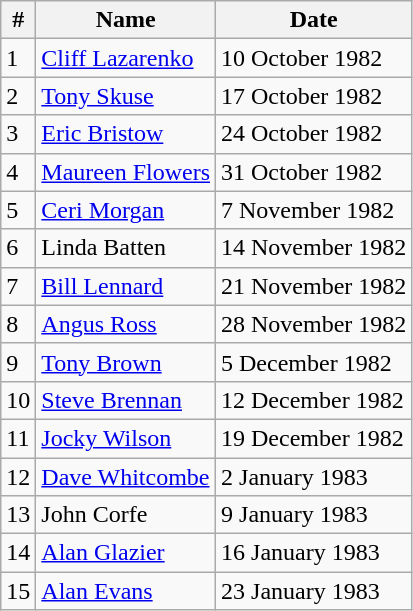<table class="wikitable">
<tr>
<th>#</th>
<th>Name</th>
<th>Date</th>
</tr>
<tr>
<td>1</td>
<td><a href='#'>Cliff Lazarenko</a></td>
<td>10 October 1982</td>
</tr>
<tr>
<td>2</td>
<td><a href='#'>Tony Skuse</a></td>
<td>17 October 1982</td>
</tr>
<tr>
<td>3</td>
<td><a href='#'>Eric Bristow</a></td>
<td>24 October 1982</td>
</tr>
<tr>
<td>4</td>
<td><a href='#'>Maureen Flowers</a></td>
<td>31 October 1982</td>
</tr>
<tr>
<td>5</td>
<td><a href='#'>Ceri Morgan</a></td>
<td>7 November 1982</td>
</tr>
<tr>
<td>6</td>
<td>Linda Batten</td>
<td>14 November 1982</td>
</tr>
<tr>
<td>7</td>
<td><a href='#'>Bill Lennard</a></td>
<td>21 November 1982</td>
</tr>
<tr>
<td>8</td>
<td><a href='#'>Angus Ross</a></td>
<td>28 November 1982</td>
</tr>
<tr>
<td>9</td>
<td><a href='#'>Tony Brown</a></td>
<td>5 December 1982</td>
</tr>
<tr>
<td>10</td>
<td><a href='#'>Steve Brennan</a></td>
<td>12 December 1982</td>
</tr>
<tr>
<td>11</td>
<td><a href='#'>Jocky Wilson</a></td>
<td>19 December 1982</td>
</tr>
<tr>
<td>12</td>
<td><a href='#'>Dave Whitcombe</a></td>
<td>2 January 1983</td>
</tr>
<tr>
<td>13</td>
<td>John Corfe</td>
<td>9 January 1983</td>
</tr>
<tr>
<td>14</td>
<td><a href='#'>Alan Glazier</a></td>
<td>16 January 1983</td>
</tr>
<tr>
<td>15</td>
<td><a href='#'>Alan Evans</a></td>
<td>23 January 1983</td>
</tr>
</table>
